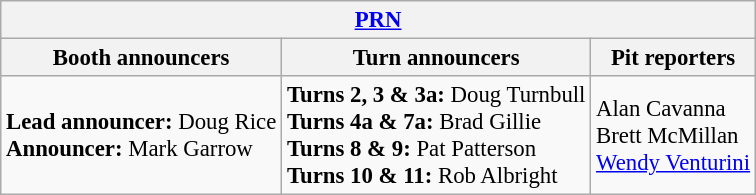<table class="wikitable" style="font-size: 95%;">
<tr>
<th colspan="3"><a href='#'>PRN</a></th>
</tr>
<tr>
<th>Booth announcers</th>
<th>Turn announcers</th>
<th>Pit reporters</th>
</tr>
<tr>
<td><strong>Lead announcer:</strong> Doug Rice<br><strong>Announcer:</strong> Mark Garrow</td>
<td><strong>Turns 2, 3 & 3a:</strong> Doug Turnbull<br><strong>Turns 4a & 7a:</strong> Brad Gillie<br><strong>Turns 8 & 9:</strong> Pat Patterson<br> <strong>Turns 10 & 11:</strong> Rob Albright</td>
<td>Alan Cavanna<br>Brett McMillan<br><a href='#'>Wendy Venturini</a></td>
</tr>
</table>
